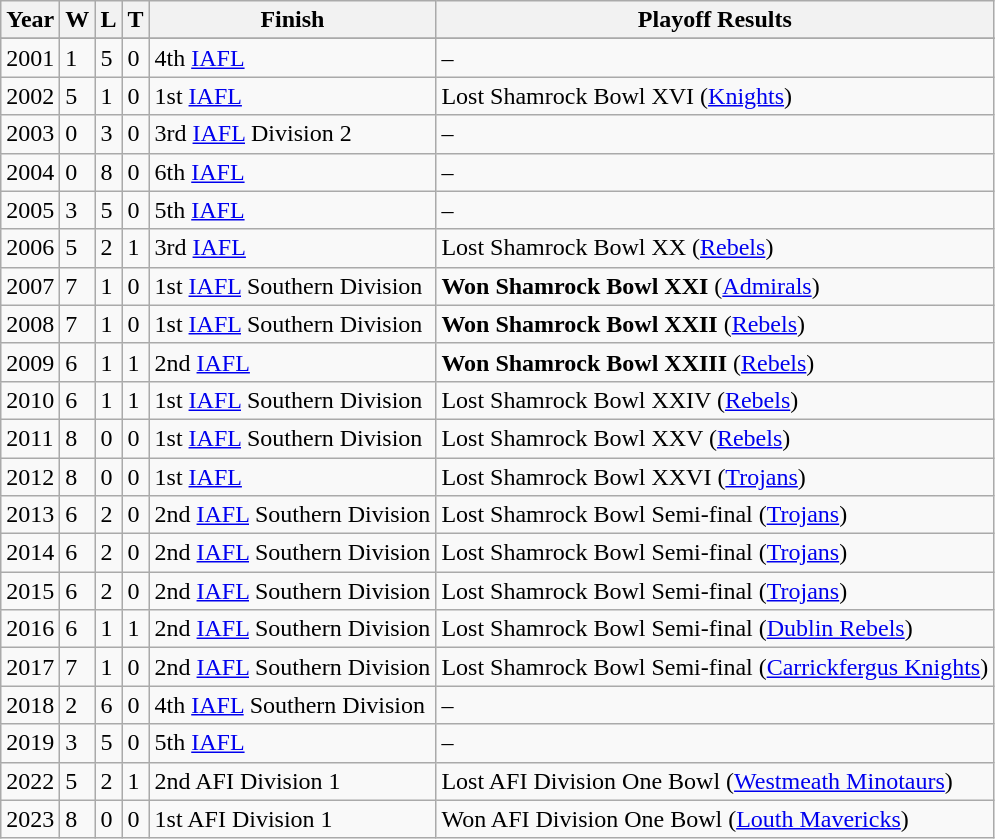<table class="wikitable">
<tr>
<th bgcolor="#e5e5e5">Year</th>
<th bgcolor="#e5e5e5">W</th>
<th bgcolor="#e5e5e5">L</th>
<th bgcolor="#e5e5e5">T</th>
<th bgcolor="#e5e5e5">Finish</th>
<th bgcolor="#e5e5e5">Playoff Results</th>
</tr>
<tr>
</tr>
<tr>
<td>2001</td>
<td>1</td>
<td>5</td>
<td>0</td>
<td>4th <a href='#'>IAFL</a></td>
<td>–</td>
</tr>
<tr>
<td>2002</td>
<td>5</td>
<td>1</td>
<td>0</td>
<td>1st <a href='#'>IAFL</a></td>
<td>Lost Shamrock Bowl XVI (<a href='#'>Knights</a>)</td>
</tr>
<tr>
<td>2003</td>
<td>0</td>
<td>3</td>
<td>0</td>
<td>3rd <a href='#'>IAFL</a> Division 2</td>
<td>–</td>
</tr>
<tr>
<td>2004</td>
<td>0</td>
<td>8</td>
<td>0</td>
<td>6th <a href='#'>IAFL</a></td>
<td>–</td>
</tr>
<tr>
<td>2005</td>
<td>3</td>
<td>5</td>
<td>0</td>
<td>5th <a href='#'>IAFL</a></td>
<td>–</td>
</tr>
<tr>
<td>2006</td>
<td>5</td>
<td>2</td>
<td>1</td>
<td>3rd <a href='#'>IAFL</a></td>
<td>Lost Shamrock Bowl XX (<a href='#'>Rebels</a>)</td>
</tr>
<tr>
<td>2007</td>
<td>7</td>
<td>1</td>
<td>0</td>
<td>1st <a href='#'>IAFL</a> Southern Division</td>
<td><strong>Won Shamrock Bowl XXI</strong> (<a href='#'>Admirals</a>)</td>
</tr>
<tr>
<td>2008</td>
<td>7</td>
<td>1</td>
<td>0</td>
<td>1st <a href='#'>IAFL</a> Southern Division</td>
<td><strong>Won Shamrock Bowl XXII</strong> (<a href='#'>Rebels</a>)</td>
</tr>
<tr>
<td>2009</td>
<td>6</td>
<td>1</td>
<td>1</td>
<td>2nd <a href='#'>IAFL</a></td>
<td><strong>Won Shamrock Bowl XXIII</strong> (<a href='#'>Rebels</a>)</td>
</tr>
<tr>
<td>2010</td>
<td>6</td>
<td>1</td>
<td>1</td>
<td>1st <a href='#'>IAFL</a> Southern Division</td>
<td>Lost Shamrock Bowl XXIV (<a href='#'>Rebels</a>)</td>
</tr>
<tr>
<td>2011</td>
<td>8</td>
<td>0</td>
<td>0</td>
<td>1st <a href='#'>IAFL</a> Southern Division</td>
<td>Lost Shamrock Bowl XXV (<a href='#'>Rebels</a>)</td>
</tr>
<tr>
<td>2012</td>
<td>8</td>
<td>0</td>
<td>0</td>
<td>1st <a href='#'>IAFL</a></td>
<td>Lost Shamrock Bowl XXVI (<a href='#'>Trojans</a>)</td>
</tr>
<tr>
<td>2013</td>
<td>6</td>
<td>2</td>
<td>0</td>
<td>2nd <a href='#'>IAFL</a> Southern Division</td>
<td>Lost Shamrock Bowl Semi-final (<a href='#'>Trojans</a>)</td>
</tr>
<tr>
<td>2014</td>
<td>6</td>
<td>2</td>
<td>0</td>
<td>2nd <a href='#'>IAFL</a> Southern Division</td>
<td>Lost Shamrock Bowl Semi-final (<a href='#'>Trojans</a>)</td>
</tr>
<tr>
<td>2015</td>
<td>6</td>
<td>2</td>
<td>0</td>
<td>2nd <a href='#'>IAFL</a> Southern Division</td>
<td>Lost Shamrock Bowl Semi-final (<a href='#'>Trojans</a>)</td>
</tr>
<tr>
<td>2016</td>
<td>6</td>
<td>1</td>
<td>1</td>
<td>2nd <a href='#'>IAFL</a> Southern Division</td>
<td>Lost Shamrock Bowl Semi-final (<a href='#'>Dublin Rebels</a>)</td>
</tr>
<tr>
<td>2017</td>
<td>7</td>
<td>1</td>
<td>0</td>
<td>2nd <a href='#'>IAFL</a> Southern Division</td>
<td>Lost Shamrock Bowl Semi-final (<a href='#'>Carrickfergus Knights</a>)</td>
</tr>
<tr>
<td>2018</td>
<td>2</td>
<td>6</td>
<td>0</td>
<td>4th <a href='#'>IAFL</a> Southern Division</td>
<td>–</td>
</tr>
<tr>
<td>2019</td>
<td>3</td>
<td>5</td>
<td>0</td>
<td>5th <a href='#'>IAFL</a></td>
<td>–</td>
</tr>
<tr>
<td>2022</td>
<td>5</td>
<td>2</td>
<td>1</td>
<td>2nd AFI Division 1</td>
<td>Lost AFI Division One Bowl (<a href='#'>Westmeath Minotaurs</a>)</td>
</tr>
<tr>
<td>2023</td>
<td>8</td>
<td>0</td>
<td>0</td>
<td>1st AFI Division 1</td>
<td>Won AFI Division One Bowl (<a href='#'>Louth Mavericks</a>)</td>
</tr>
</table>
